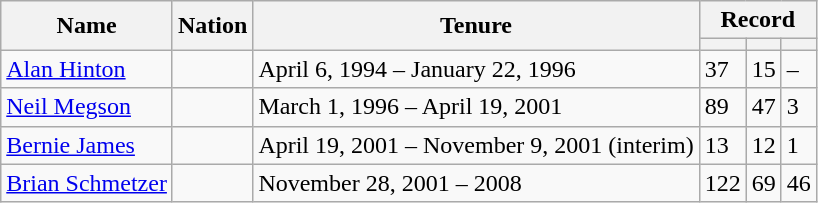<table class="wikitable sortable">
<tr>
<th rowspan="2" scope="col">Name</th>
<th rowspan="2" scope="col">Nation</th>
<th rowspan="2" scope="col">Tenure</th>
<th colspan="3" scope="col">Record</th>
</tr>
<tr>
<th></th>
<th></th>
<th></th>
</tr>
<tr>
<td><a href='#'>Alan Hinton</a></td>
<td></td>
<td>April 6, 1994 – January 22, 1996</td>
<td>37</td>
<td>15</td>
<td>–</td>
</tr>
<tr>
<td><a href='#'>Neil Megson</a></td>
<td></td>
<td>March 1, 1996 – April 19, 2001</td>
<td>89</td>
<td>47</td>
<td>3</td>
</tr>
<tr>
<td><a href='#'>Bernie James</a></td>
<td></td>
<td>April 19, 2001 – November 9, 2001 (interim)</td>
<td>13</td>
<td>12</td>
<td>1</td>
</tr>
<tr>
<td><a href='#'>Brian Schmetzer</a></td>
<td></td>
<td>November 28, 2001 – 2008</td>
<td>122</td>
<td>69</td>
<td>46</td>
</tr>
</table>
